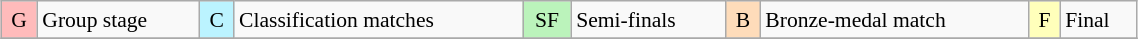<table class="wikitable" style="margin:0.5em auto; font-size:90%; line-height:1.25em;" width=60%;>
<tr>
<td bgcolor="#FFBBBB" align=center>G</td>
<td>Group stage</td>
<td bgcolor="#BBF3FF" align=center>C</td>
<td>Classification matches</td>
<td bgcolor="#BBF3BB" align=center>SF</td>
<td>Semi-finals</td>
<td bgcolor="#FEDCBA" align=center>B</td>
<td>Bronze-medal match</td>
<td bgcolor="#FFFFBB" align=center>F</td>
<td>Final</td>
</tr>
<tr>
</tr>
</table>
